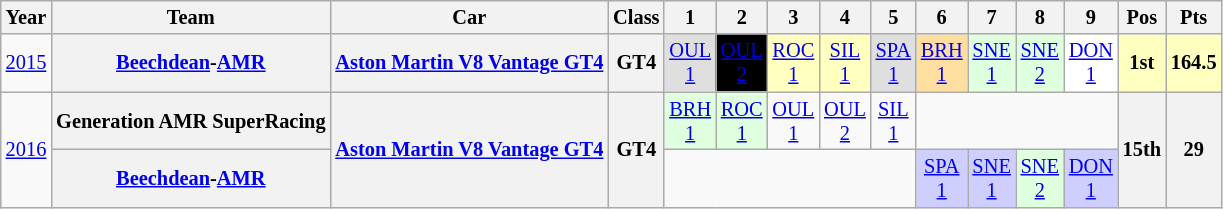<table class="wikitable" style="text-align:center; font-size:85%">
<tr>
<th>Year</th>
<th>Team</th>
<th>Car</th>
<th>Class</th>
<th>1</th>
<th>2</th>
<th>3</th>
<th>4</th>
<th>5</th>
<th>6</th>
<th>7</th>
<th>8</th>
<th>9</th>
<th>Pos</th>
<th>Pts</th>
</tr>
<tr>
<td><a href='#'>2015</a></td>
<th nowrap><a href='#'>Beechdean</a>-<a href='#'>AMR</a></th>
<th nowrap><a href='#'>Aston Martin V8 Vantage GT4</a></th>
<th>GT4</th>
<td style="background:#DFDFDF;"><a href='#'>OUL<br>1</a><br></td>
<td style="background:#000000; color:white"><a href='#'><span>OUL<br>2</span></a><br></td>
<td style="background:#FFFFBF;"><a href='#'>ROC<br>1</a><br></td>
<td style="background:#FFFFBF;"><a href='#'>SIL<br>1</a><br></td>
<td style="background:#DFDFDF;"><a href='#'>SPA<br>1</a><br></td>
<td style="background:#FFDF9F;"><a href='#'>BRH<br>1</a><br></td>
<td style="background:#DFFFDF;"><a href='#'>SNE<br>1</a><br></td>
<td style="background:#DFFFDF;"><a href='#'>SNE<br>2</a><br></td>
<td style="background:#FFFFFF;"><a href='#'>DON<br>1</a><br></td>
<th style="background:#FFFFBF;">1st</th>
<th style="background:#FFFFBF;">164.5</th>
</tr>
<tr>
<td rowspan=2><a href='#'>2016</a></td>
<th nowrap>Generation AMR SuperRacing</th>
<th rowspan=2 nowrap><a href='#'>Aston Martin V8 Vantage GT4</a></th>
<th rowspan=2>GT4</th>
<td style="background:#DFFFDF;"><a href='#'>BRH<br>1</a><br></td>
<td style="background:#DFFFDF;"><a href='#'>ROC<br>1</a><br></td>
<td><a href='#'>OUL<br>1</a></td>
<td><a href='#'>OUL<br>2</a></td>
<td><a href='#'>SIL<br>1</a></td>
<td colspan=4></td>
<th rowspan=2>15th</th>
<th rowspan=2>29</th>
</tr>
<tr>
<th nowrap><a href='#'>Beechdean</a>-<a href='#'>AMR</a></th>
<td colspan=5></td>
<td style="background:#CFCFFF;"><a href='#'>SPA<br>1</a><br></td>
<td style="background:#CFCFFF;"><a href='#'>SNE<br>1</a><br></td>
<td style="background:#DFFFDF;"><a href='#'>SNE<br>2</a><br></td>
<td style="background:#CFCFFF;"><a href='#'>DON<br>1</a><br></td>
</tr>
</table>
